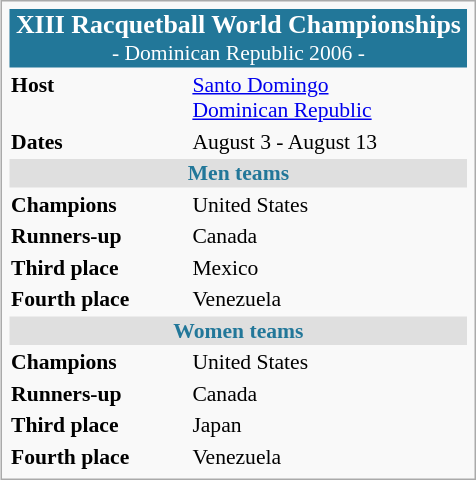<table class="infobox" style="font-size: 90%; width: 22em;">
<tr>
<td colspan="2" style="background: #227799; text-align: center; color:#ffffff;"><big><strong>XIII Racquetball World Championships</strong></big><br>- Dominican Republic 2006 -</td>
</tr>
<tr style="vertical-align:top;">
<td><strong>Host</strong></td>
<td><a href='#'>Santo Domingo</a> <br> <a href='#'>Dominican Republic</a></td>
</tr>
<tr style="vertical-align:top;">
<td><strong>Dates</strong></td>
<td>August 3 - August 13</td>
</tr>
<tr style="vertical-align:top;">
<td colspan="2" style="background: #dfdfdf; text-align: center; color:#227799;"><strong>Men teams</strong></td>
</tr>
<tr style="vertical-align:top;">
<td><strong>Champions</strong> </td>
<td> United States</td>
</tr>
<tr>
<td><strong>Runners-up</strong> </td>
<td> Canada</td>
</tr>
<tr>
<td><strong>Third place</strong> </td>
<td> Mexico</td>
</tr>
<tr>
<td><strong>Fourth place</strong></td>
<td> Venezuela</td>
</tr>
<tr style="vertical-align:top;">
<td colspan="2" style="background: #dfdfdf; text-align: center; color:#227799;"><strong>Women teams</strong></td>
</tr>
<tr style="vertical-align:top;">
<td><strong>Champions</strong> </td>
<td> United States</td>
</tr>
<tr>
<td><strong>Runners-up</strong> </td>
<td> Canada</td>
</tr>
<tr>
<td><strong>Third place</strong> </td>
<td> Japan</td>
</tr>
<tr>
<td><strong>Fourth place</strong></td>
<td> Venezuela</td>
</tr>
</table>
